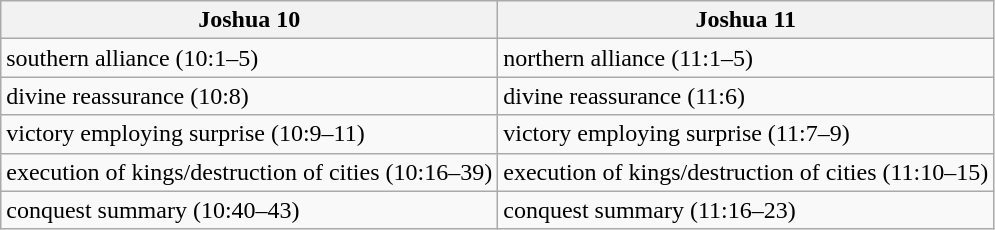<table class=wikitable>
<tr>
<th>Joshua 10</th>
<th>Joshua 11</th>
</tr>
<tr>
<td>southern alliance (10:1–5)</td>
<td>northern alliance (11:1–5)</td>
</tr>
<tr>
<td>divine reassurance (10:8)</td>
<td>divine reassurance (11:6)</td>
</tr>
<tr>
<td>victory employing surprise (10:9–11)</td>
<td>victory employing surprise  (11:7–9)</td>
</tr>
<tr>
<td>execution of kings/destruction of cities (10:16–39)</td>
<td>execution of kings/destruction of cities (11:10–15)</td>
</tr>
<tr>
<td>conquest summary (10:40–43)</td>
<td>conquest summary (11:16–23)</td>
</tr>
</table>
